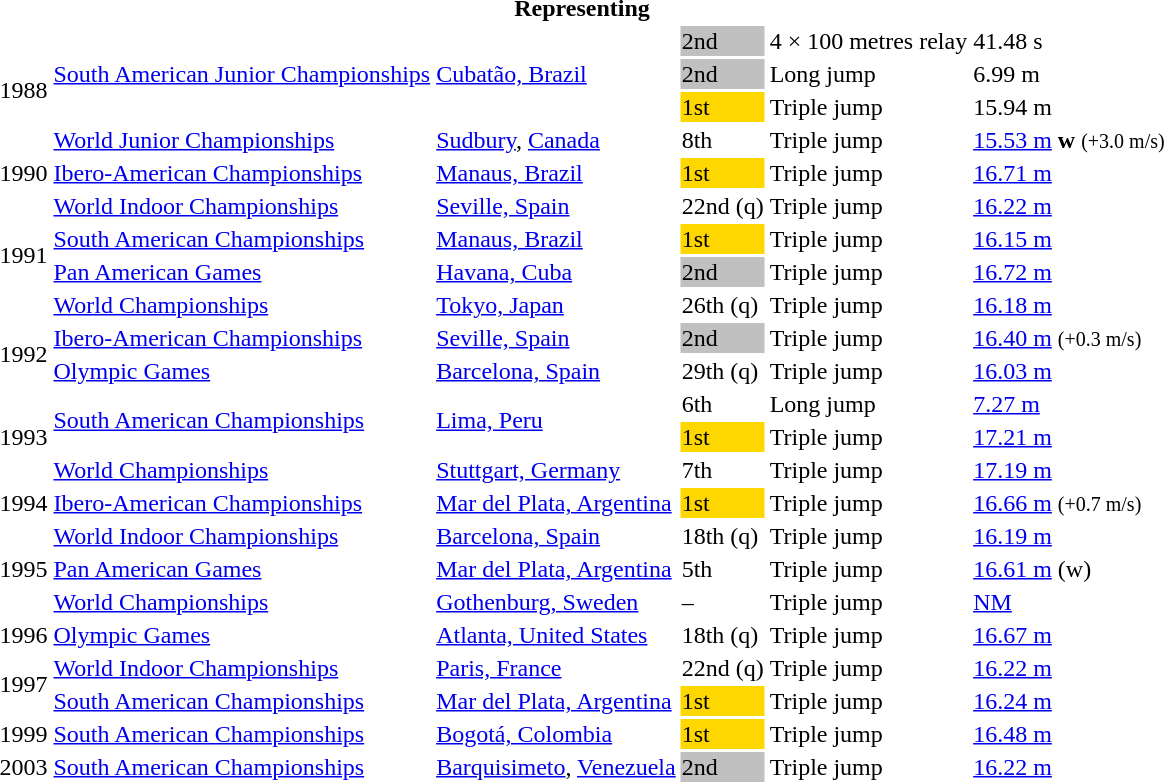<table>
<tr>
<th colspan="6">Representing </th>
</tr>
<tr>
<td rowspan=4>1988</td>
<td rowspan=3><a href='#'>South American Junior Championships</a></td>
<td rowspan=3><a href='#'>Cubatão, Brazil</a></td>
<td bgcolor="silver">2nd</td>
<td>4 × 100 metres relay</td>
<td>41.48 s</td>
</tr>
<tr>
<td bgcolor="silver">2nd</td>
<td>Long jump</td>
<td>6.99 m</td>
</tr>
<tr>
<td bgcolor="gold">1st</td>
<td>Triple jump</td>
<td>15.94 m</td>
</tr>
<tr>
<td><a href='#'>World Junior Championships</a></td>
<td><a href='#'>Sudbury</a>, <a href='#'>Canada</a></td>
<td>8th</td>
<td>Triple jump</td>
<td><a href='#'>15.53 m</a> <strong>w</strong> <small>(+3.0 m/s)</small></td>
</tr>
<tr>
<td>1990</td>
<td><a href='#'>Ibero-American Championships</a></td>
<td><a href='#'>Manaus, Brazil</a></td>
<td bgcolor="gold">1st</td>
<td>Triple jump</td>
<td><a href='#'>16.71 m</a></td>
</tr>
<tr>
<td rowspan=4>1991</td>
<td><a href='#'>World Indoor Championships</a></td>
<td><a href='#'>Seville, Spain</a></td>
<td>22nd (q)</td>
<td>Triple jump</td>
<td><a href='#'>16.22 m</a></td>
</tr>
<tr>
<td><a href='#'>South American Championships</a></td>
<td><a href='#'>Manaus, Brazil</a></td>
<td bgcolor="gold">1st</td>
<td>Triple jump</td>
<td><a href='#'>16.15 m</a></td>
</tr>
<tr>
<td><a href='#'>Pan American Games</a></td>
<td><a href='#'>Havana, Cuba</a></td>
<td bgcolor="silver">2nd</td>
<td>Triple jump</td>
<td><a href='#'>16.72 m</a></td>
</tr>
<tr>
<td><a href='#'>World Championships</a></td>
<td><a href='#'>Tokyo, Japan</a></td>
<td>26th (q)</td>
<td>Triple jump</td>
<td><a href='#'>16.18 m</a></td>
</tr>
<tr>
<td rowspan=2>1992</td>
<td><a href='#'>Ibero-American Championships</a></td>
<td><a href='#'>Seville, Spain</a></td>
<td bgcolor="silver">2nd</td>
<td>Triple jump</td>
<td><a href='#'>16.40 m</a> <small>(+0.3 m/s)</small></td>
</tr>
<tr>
<td><a href='#'>Olympic Games</a></td>
<td><a href='#'>Barcelona, Spain</a></td>
<td>29th (q)</td>
<td>Triple jump</td>
<td><a href='#'>16.03 m</a></td>
</tr>
<tr>
<td rowspan=3>1993</td>
<td rowspan=2><a href='#'>South American Championships</a></td>
<td rowspan=2><a href='#'>Lima, Peru</a></td>
<td>6th</td>
<td>Long jump</td>
<td><a href='#'>7.27 m</a></td>
</tr>
<tr>
<td bgcolor="gold">1st</td>
<td>Triple jump</td>
<td><a href='#'>17.21 m</a></td>
</tr>
<tr>
<td><a href='#'>World Championships</a></td>
<td><a href='#'>Stuttgart, Germany</a></td>
<td>7th</td>
<td>Triple jump</td>
<td><a href='#'>17.19 m</a></td>
</tr>
<tr>
<td>1994</td>
<td><a href='#'>Ibero-American Championships</a></td>
<td><a href='#'>Mar del Plata, Argentina</a></td>
<td bgcolor="gold">1st</td>
<td>Triple jump</td>
<td><a href='#'>16.66 m</a> <small>(+0.7 m/s)</small></td>
</tr>
<tr>
<td rowspan=3>1995</td>
<td><a href='#'>World Indoor Championships</a></td>
<td><a href='#'>Barcelona, Spain</a></td>
<td>18th (q)</td>
<td>Triple jump</td>
<td><a href='#'>16.19 m</a></td>
</tr>
<tr>
<td><a href='#'>Pan American Games</a></td>
<td><a href='#'>Mar del Plata, Argentina</a></td>
<td>5th</td>
<td>Triple jump</td>
<td><a href='#'>16.61 m</a> (w)</td>
</tr>
<tr>
<td><a href='#'>World Championships</a></td>
<td><a href='#'>Gothenburg, Sweden</a></td>
<td>–</td>
<td>Triple jump</td>
<td><a href='#'>NM</a></td>
</tr>
<tr>
<td>1996</td>
<td><a href='#'>Olympic Games</a></td>
<td><a href='#'>Atlanta, United States</a></td>
<td>18th (q)</td>
<td>Triple jump</td>
<td><a href='#'>16.67 m</a></td>
</tr>
<tr>
<td rowspan=2>1997</td>
<td><a href='#'>World Indoor Championships</a></td>
<td><a href='#'>Paris, France</a></td>
<td>22nd (q)</td>
<td>Triple jump</td>
<td><a href='#'>16.22 m</a></td>
</tr>
<tr>
<td><a href='#'>South American Championships</a></td>
<td><a href='#'>Mar del Plata, Argentina</a></td>
<td bgcolor="gold">1st</td>
<td>Triple jump</td>
<td><a href='#'>16.24 m</a></td>
</tr>
<tr>
<td>1999</td>
<td><a href='#'>South American Championships</a></td>
<td><a href='#'>Bogotá, Colombia</a></td>
<td bgcolor="gold">1st</td>
<td>Triple jump</td>
<td><a href='#'>16.48 m</a></td>
</tr>
<tr>
<td>2003</td>
<td><a href='#'>South American Championships</a></td>
<td><a href='#'>Barquisimeto</a>, <a href='#'>Venezuela</a></td>
<td bgcolor="silver">2nd</td>
<td>Triple jump</td>
<td><a href='#'>16.22 m</a></td>
</tr>
</table>
